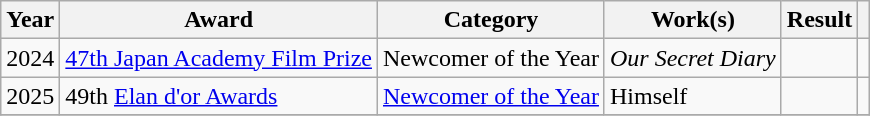<table class="wikitable">
<tr>
<th>Year</th>
<th>Award</th>
<th>Category</th>
<th>Work(s)</th>
<th>Result</th>
<th class="unsortable"></th>
</tr>
<tr>
<td>2024</td>
<td><a href='#'>47th Japan Academy Film Prize</a></td>
<td>Newcomer of the Year</td>
<td><em>Our Secret Diary</em></td>
<td></td>
<td></td>
</tr>
<tr>
<td>2025</td>
<td>49th <a href='#'>Elan d'or Awards</a></td>
<td><a href='#'>Newcomer of the Year</a></td>
<td>Himself</td>
<td></td>
<td></td>
</tr>
<tr>
</tr>
</table>
